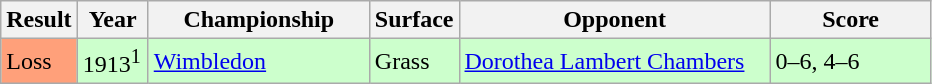<table class="sortable wikitable">
<tr>
<th style="width:40px">Result</th>
<th style="width:40px">Year</th>
<th style="width:140px">Championship</th>
<th style="width:50px">Surface</th>
<th style="width:200px">Opponent</th>
<th style="width:100px"  class="unsortable">Score</th>
</tr>
<tr style="background:#ccffcc">
<td style="background:#FFA07A">Loss</td>
<td>1913<sup>1</sup></td>
<td><a href='#'>Wimbledon</a></td>
<td>Grass</td>
<td> <a href='#'>Dorothea Lambert Chambers</a></td>
<td>0–6, 4–6</td>
</tr>
</table>
